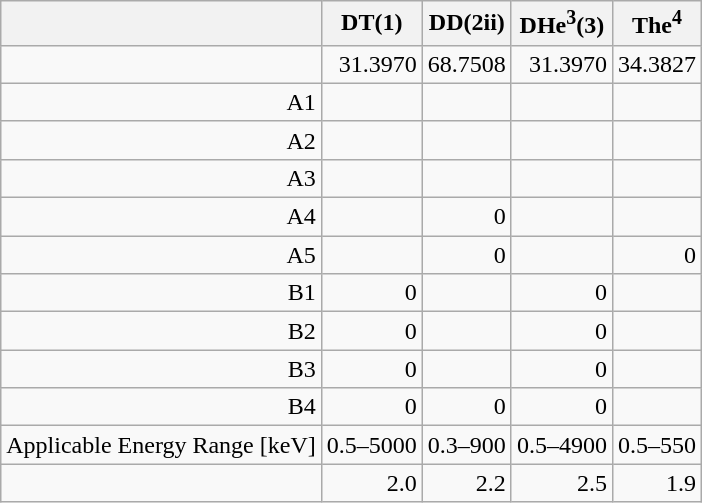<table class="wikitable" style="text-align:right;">
<tr>
<th></th>
<th>DT(1)</th>
<th>DD(2ii)</th>
<th>DHe<sup>3</sup>(3)</th>
<th>The<sup>4</sup></th>
</tr>
<tr>
<td></td>
<td>31.3970</td>
<td>68.7508</td>
<td>31.3970</td>
<td>34.3827</td>
</tr>
<tr>
<td>A1</td>
<td></td>
<td></td>
<td></td>
<td></td>
</tr>
<tr>
<td>A2</td>
<td></td>
<td></td>
<td></td>
<td></td>
</tr>
<tr>
<td>A3</td>
<td></td>
<td></td>
<td></td>
<td></td>
</tr>
<tr>
<td>A4</td>
<td></td>
<td>0</td>
<td></td>
<td></td>
</tr>
<tr>
<td>A5</td>
<td></td>
<td>0</td>
<td></td>
<td>0</td>
</tr>
<tr>
<td>B1</td>
<td>0</td>
<td></td>
<td>0</td>
<td></td>
</tr>
<tr>
<td>B2</td>
<td>0</td>
<td></td>
<td>0</td>
<td></td>
</tr>
<tr>
<td>B3</td>
<td>0</td>
<td></td>
<td>0</td>
<td></td>
</tr>
<tr>
<td>B4</td>
<td>0</td>
<td>0</td>
<td>0</td>
<td></td>
</tr>
<tr>
<td>Applicable Energy Range [keV]</td>
<td>0.5–5000</td>
<td>0.3–900</td>
<td>0.5–4900</td>
<td>0.5–550</td>
</tr>
<tr>
<td></td>
<td>2.0</td>
<td>2.2</td>
<td>2.5</td>
<td>1.9</td>
</tr>
</table>
